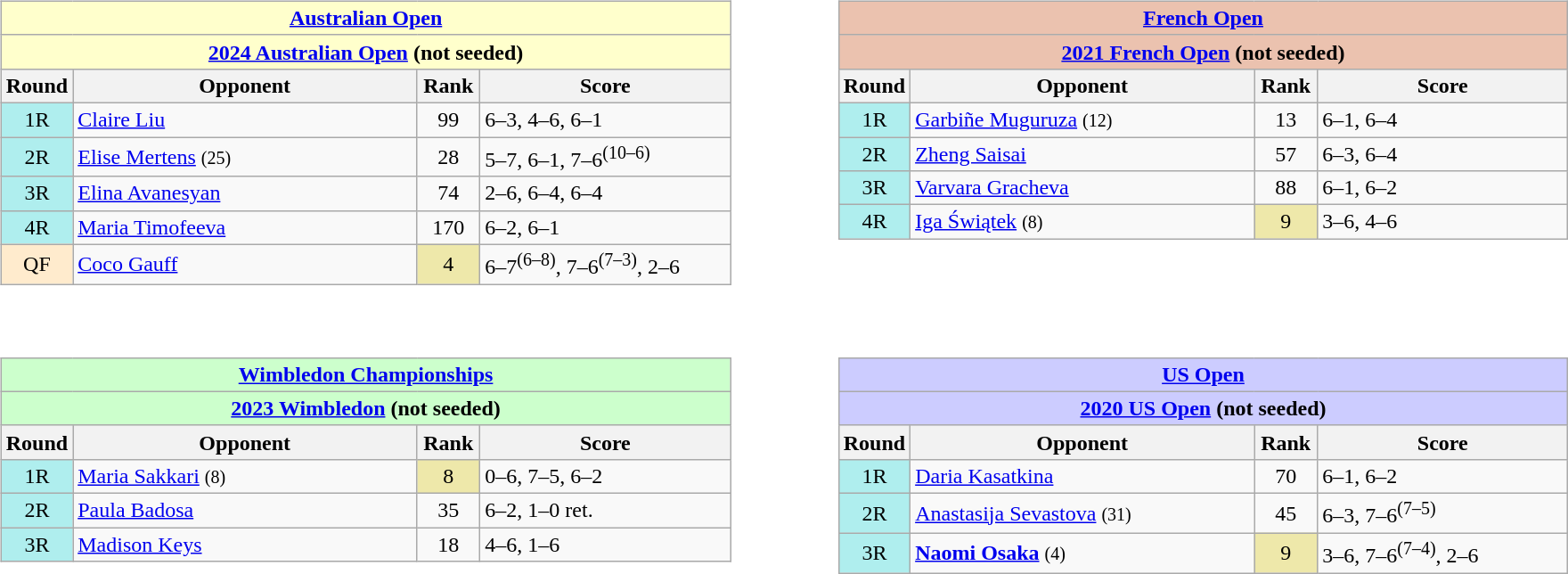<table width=95%>
<tr valign=top>
<td><br><table class=wikitable>
<tr>
<th colspan=4 style=background:#ffc><a href='#'>Australian Open</a></th>
</tr>
<tr>
<th colspan=4 style=background:#ffc><a href='#'>2024 Australian Open</a> (not seeded)</th>
</tr>
<tr>
<th width=40>Round</th>
<th width=250>Opponent</th>
<th width=40>Rank</th>
<th width=180>Score</th>
</tr>
<tr>
<td style=text-align:center;background:#afeeee>1R</td>
<td> <a href='#'>Claire Liu</a></td>
<td style=text-align:center>99</td>
<td>6–3, 4–6, 6–1</td>
</tr>
<tr>
<td style=text-align:center;background:#afeeee>2R</td>
<td> <a href='#'>Elise Mertens</a> <small>(25)</small></td>
<td style=text-align:center>28</td>
<td>5–7, 6–1, 7–6<sup>(10–6)</sup></td>
</tr>
<tr>
<td style=text-align:center;background:#afeeee>3R</td>
<td> <a href='#'>Elina Avanesyan</a></td>
<td style=text-align:center>74</td>
<td>2–6, 6–4, 6–4</td>
</tr>
<tr>
<td style=text-align:center;background:#afeeee>4R</td>
<td> <a href='#'>Maria Timofeeva</a></td>
<td style=text-align:center>170</td>
<td>6–2, 6–1</td>
</tr>
<tr>
<td style="text-align:center; background:#ffebcd;">QF</td>
<td> <a href='#'>Coco Gauff</a></td>
<td style="text-align:center; background:#eee8aa;">4</td>
<td>6–7<sup>(6–8)</sup>, 7–6<sup>(7–3)</sup>, 2–6</td>
</tr>
</table>
</td>
<td><br><table style="width:50px">
<tr>
<td></td>
</tr>
</table>
</td>
<td><br><table class=wikitable>
<tr>
<th colspan=4 style=background:#ebc2af><a href='#'>French Open</a></th>
</tr>
<tr>
<th colspan=4 style=background:#ebc2af><a href='#'>2021 French Open</a> (not seeded)</th>
</tr>
<tr>
<th width=40>Round</th>
<th width=250>Opponent</th>
<th width=40>Rank</th>
<th width=180>Score</th>
</tr>
<tr>
<td style=text-align:center;background:#afeeee>1R</td>
<td> <a href='#'>Garbiñe Muguruza</a> <small>(12)</small></td>
<td style=text-align:center>13</td>
<td>6–1, 6–4</td>
</tr>
<tr>
<td style=text-align:center;background:#afeeee>2R</td>
<td> <a href='#'>Zheng Saisai</a></td>
<td style=text-align:center>57</td>
<td>6–3, 6–4</td>
</tr>
<tr>
<td style=text-align:center;background:#afeeee>3R</td>
<td> <a href='#'>Varvara Gracheva</a></td>
<td style=text-align:center>88</td>
<td>6–1, 6–2</td>
</tr>
<tr>
<td style=text-align:center;background:#afeeee>4R</td>
<td> <a href='#'>Iga Świątek</a> <small>(8)</small></td>
<td style=text-align:center;background:#eee8aa>9</td>
<td>3–6, 4–6</td>
</tr>
</table>
</td>
</tr>
<tr valign=top>
<td><br><table class=wikitable>
<tr>
<th colspan=4 style=background:#cfc><a href='#'>Wimbledon Championships</a></th>
</tr>
<tr>
<th colspan=4 style=background:#cfc><a href='#'>2023 Wimbledon</a> (not seeded)</th>
</tr>
<tr>
<th width=40>Round</th>
<th width=250>Opponent</th>
<th width=40>Rank</th>
<th width=180>Score</th>
</tr>
<tr>
<td style=text-align:center;background:#afeeee>1R</td>
<td> <a href='#'>Maria Sakkari</a> <small>(8)</small></td>
<td style=text-align:center;background:#eee8aa>8</td>
<td>0–6, 7–5, 6–2</td>
</tr>
<tr>
<td style=text-align:center;background:#afeeee>2R</td>
<td> <a href='#'>Paula Badosa</a></td>
<td style=text-align:center>35</td>
<td>6–2, 1–0 ret.</td>
</tr>
<tr>
<td style=text-align:center;background:#afeeee>3R</td>
<td> <a href='#'>Madison Keys</a></td>
<td style=text-align:center>18</td>
<td>4–6, 1–6</td>
</tr>
</table>
</td>
<td><br><table style="width:50px">
<tr>
<td></td>
</tr>
</table>
</td>
<td><br><table class=wikitable>
<tr>
<th colspan=4 style=background:#ccf><a href='#'>US Open</a></th>
</tr>
<tr>
<th colspan=4 style=background:#ccf><a href='#'>2020 US Open</a> (not seeded)</th>
</tr>
<tr>
<th width=40>Round</th>
<th width=250>Opponent</th>
<th width=40>Rank</th>
<th width=180>Score</th>
</tr>
<tr>
<td style=text-align:center;background:#afeeee>1R</td>
<td> <a href='#'>Daria Kasatkina</a></td>
<td style=text-align:center>70</td>
<td>6–1, 6–2</td>
</tr>
<tr>
<td style=text-align:center;background:#afeeee>2R</td>
<td> <a href='#'>Anastasija Sevastova</a> <small>(31)</small></td>
<td style=text-align:center>45</td>
<td>6–3, 7–6<sup>(7–5)</sup></td>
</tr>
<tr>
<td style=text-align:center;background:#afeeee>3R</td>
<td> <strong><a href='#'>Naomi Osaka</a></strong> <small>(4)</small></td>
<td style=text-align:center;background:#eee8aa>9</td>
<td>3–6, 7–6<sup>(7–4)</sup>, 2–6</td>
</tr>
</table>
</td>
</tr>
</table>
